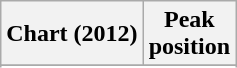<table class="wikitable sortable plainrowheaders">
<tr>
<th scope="col">Chart (2012)</th>
<th scope="col">Peak<br>position</th>
</tr>
<tr>
</tr>
<tr>
</tr>
<tr>
</tr>
<tr>
</tr>
<tr>
</tr>
<tr>
</tr>
<tr>
</tr>
</table>
